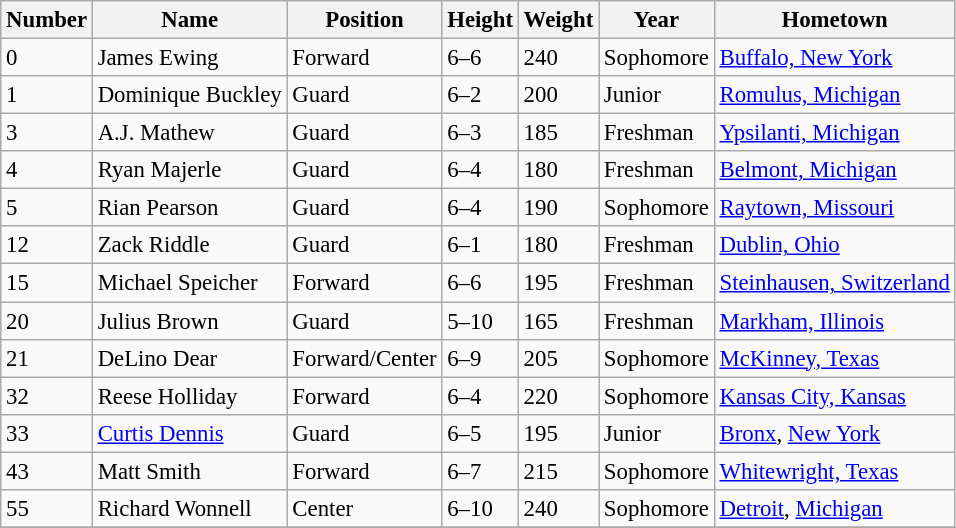<table class="wikitable" style="font-size: 95%;">
<tr>
<th>Number</th>
<th>Name</th>
<th>Position</th>
<th>Height</th>
<th>Weight</th>
<th>Year</th>
<th>Hometown</th>
</tr>
<tr>
<td>0</td>
<td>James Ewing</td>
<td>Forward</td>
<td>6–6</td>
<td>240</td>
<td>Sophomore</td>
<td><a href='#'>Buffalo, New York</a></td>
</tr>
<tr>
<td>1</td>
<td>Dominique Buckley</td>
<td>Guard</td>
<td>6–2</td>
<td>200</td>
<td>Junior</td>
<td><a href='#'>Romulus, Michigan</a></td>
</tr>
<tr>
<td>3</td>
<td>A.J. Mathew</td>
<td>Guard</td>
<td>6–3</td>
<td>185</td>
<td>Freshman</td>
<td><a href='#'>Ypsilanti, Michigan</a></td>
</tr>
<tr>
<td>4</td>
<td>Ryan Majerle</td>
<td>Guard</td>
<td>6–4</td>
<td>180</td>
<td>Freshman</td>
<td><a href='#'>Belmont, Michigan</a></td>
</tr>
<tr>
<td>5</td>
<td>Rian Pearson</td>
<td>Guard</td>
<td>6–4</td>
<td>190</td>
<td>Sophomore</td>
<td><a href='#'>Raytown, Missouri</a></td>
</tr>
<tr>
<td>12</td>
<td>Zack Riddle</td>
<td>Guard</td>
<td>6–1</td>
<td>180</td>
<td>Freshman</td>
<td><a href='#'>Dublin, Ohio</a></td>
</tr>
<tr>
<td>15</td>
<td>Michael Speicher</td>
<td>Forward</td>
<td>6–6</td>
<td>195</td>
<td>Freshman</td>
<td><a href='#'>Steinhausen, Switzerland</a></td>
</tr>
<tr>
<td>20</td>
<td>Julius Brown</td>
<td>Guard</td>
<td>5–10</td>
<td>165</td>
<td>Freshman</td>
<td><a href='#'>Markham, Illinois</a></td>
</tr>
<tr>
<td>21</td>
<td>DeLino Dear</td>
<td>Forward/Center</td>
<td>6–9</td>
<td>205</td>
<td>Sophomore</td>
<td><a href='#'>McKinney, Texas</a></td>
</tr>
<tr>
<td>32</td>
<td>Reese Holliday</td>
<td>Forward</td>
<td>6–4</td>
<td>220</td>
<td>Sophomore</td>
<td><a href='#'>Kansas City, Kansas</a></td>
</tr>
<tr>
<td>33</td>
<td><a href='#'>Curtis Dennis</a></td>
<td>Guard</td>
<td>6–5</td>
<td>195</td>
<td>Junior</td>
<td><a href='#'>Bronx</a>, <a href='#'>New York</a></td>
</tr>
<tr>
<td>43</td>
<td>Matt Smith</td>
<td>Forward</td>
<td>6–7</td>
<td>215</td>
<td>Sophomore</td>
<td><a href='#'>Whitewright, Texas</a></td>
</tr>
<tr>
<td>55</td>
<td>Richard Wonnell</td>
<td>Center</td>
<td>6–10</td>
<td>240</td>
<td>Sophomore</td>
<td><a href='#'>Detroit</a>, <a href='#'>Michigan</a></td>
</tr>
<tr>
</tr>
</table>
